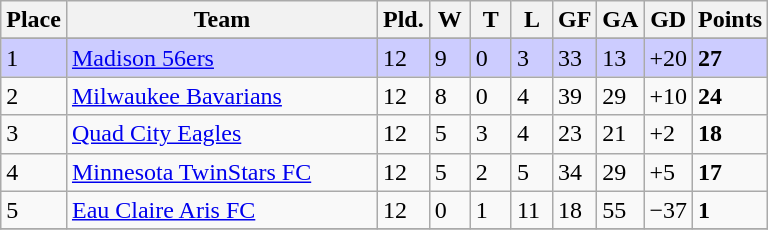<table class="wikitable">
<tr>
<th>Place</th>
<th width="200">Team</th>
<th width="20">Pld.</th>
<th width="20">W</th>
<th width="20">T</th>
<th width="20">L</th>
<th width="20">GF</th>
<th width="20">GA</th>
<th width="25">GD</th>
<th>Points</th>
</tr>
<tr>
</tr>
<tr bgcolor=#CCCCFF>
<td>1</td>
<td><a href='#'>Madison 56ers</a></td>
<td>12</td>
<td>9</td>
<td>0</td>
<td>3</td>
<td>33</td>
<td>13</td>
<td>+20</td>
<td><strong>27</strong></td>
</tr>
<tr>
<td>2</td>
<td><a href='#'>Milwaukee Bavarians</a></td>
<td>12</td>
<td>8</td>
<td>0</td>
<td>4</td>
<td>39</td>
<td>29</td>
<td>+10</td>
<td><strong>24</strong></td>
</tr>
<tr>
<td>3</td>
<td><a href='#'>Quad City Eagles</a></td>
<td>12</td>
<td>5</td>
<td>3</td>
<td>4</td>
<td>23</td>
<td>21</td>
<td>+2</td>
<td><strong>18</strong></td>
</tr>
<tr>
<td>4</td>
<td><a href='#'>Minnesota TwinStars FC</a></td>
<td>12</td>
<td>5</td>
<td>2</td>
<td>5</td>
<td>34</td>
<td>29</td>
<td>+5</td>
<td><strong>17</strong></td>
</tr>
<tr>
<td>5</td>
<td><a href='#'>Eau Claire Aris FC</a></td>
<td>12</td>
<td>0</td>
<td>1</td>
<td>11</td>
<td>18</td>
<td>55</td>
<td>−37</td>
<td><strong>1</strong></td>
</tr>
<tr>
</tr>
</table>
